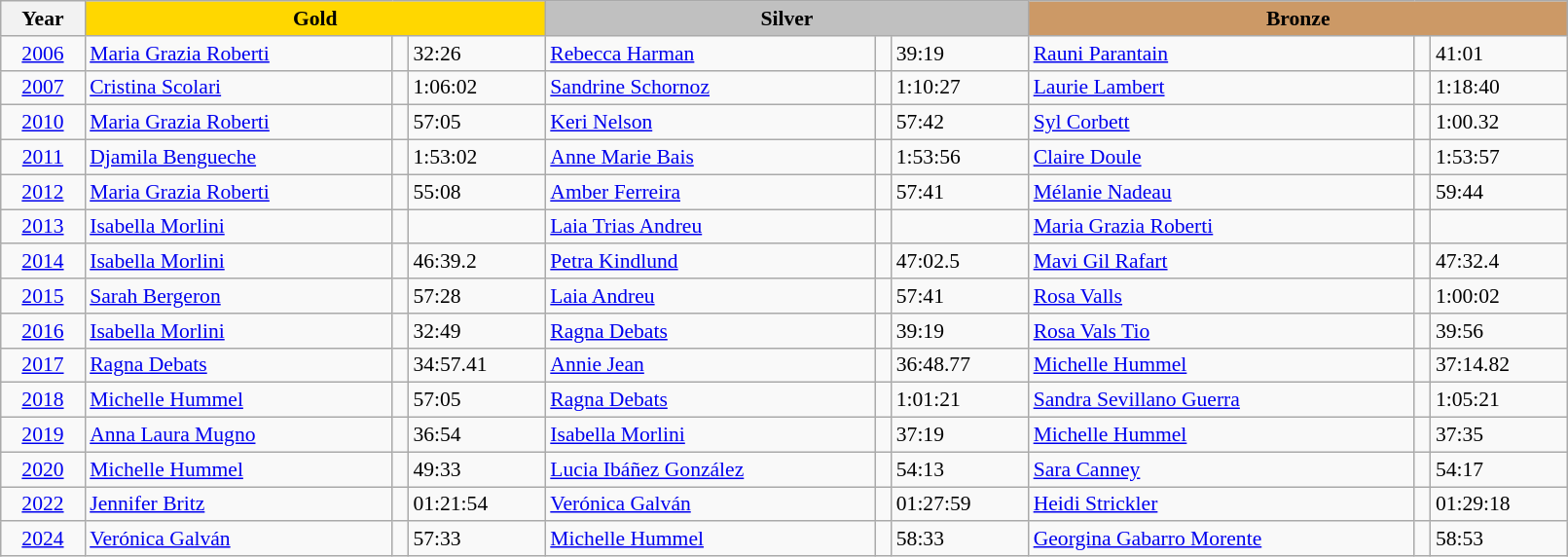<table class="wikitable" style="width:85%; font-size:90%">
<tr>
<th>Year</th>
<th colspan=3 style="width:170px; background:gold">Gold</th>
<th colspan=3 style="width:170px; background:silver">Silver</th>
<th colspan=3 style="width:170px; background:#cc9966">Bronze</th>
</tr>
<tr>
<td align=center><a href='#'>2006</a></td>
<td align=left><a href='#'>Maria Grazia Roberti</a></td>
<td align=left></td>
<td>32:26</td>
<td align=left><a href='#'>Rebecca Harman</a></td>
<td align=left></td>
<td>39:19</td>
<td align=left><a href='#'>Rauni Parantain</a></td>
<td align=left></td>
<td>41:01</td>
</tr>
<tr>
<td align=center><a href='#'>2007</a></td>
<td align=left><a href='#'>Cristina Scolari</a></td>
<td align=left></td>
<td>1:06:02</td>
<td align=left><a href='#'>Sandrine Schornoz</a></td>
<td align=left></td>
<td>1:10:27</td>
<td align=left><a href='#'>Laurie Lambert</a></td>
<td align=left></td>
<td>1:18:40</td>
</tr>
<tr>
<td align=center><a href='#'>2010</a></td>
<td align=left><a href='#'>Maria Grazia Roberti</a></td>
<td align=left></td>
<td>57:05</td>
<td align=left><a href='#'>Keri Nelson</a></td>
<td align=left></td>
<td>57:42</td>
<td align=left><a href='#'>Syl Corbett</a></td>
<td align=left></td>
<td>1:00.32</td>
</tr>
<tr>
<td align=center><a href='#'>2011</a></td>
<td align=left><a href='#'>Djamila Bengueche</a></td>
<td align=left></td>
<td>1:53:02</td>
<td align=left><a href='#'>Anne Marie Bais</a></td>
<td align=left></td>
<td>1:53:56</td>
<td align=left><a href='#'>Claire Doule</a></td>
<td align=left></td>
<td>1:53:57</td>
</tr>
<tr>
<td align=center><a href='#'>2012</a></td>
<td align=left><a href='#'>Maria Grazia Roberti</a></td>
<td align=left></td>
<td>55:08</td>
<td align=left><a href='#'>Amber Ferreira</a></td>
<td align=left></td>
<td>57:41</td>
<td align=left><a href='#'>Mélanie Nadeau</a></td>
<td align=left></td>
<td>59:44</td>
</tr>
<tr>
<td align=center><a href='#'>2013</a></td>
<td align=left><a href='#'>Isabella Morlini</a></td>
<td align=left></td>
<td></td>
<td align=left><a href='#'>Laia Trias Andreu</a></td>
<td align=left></td>
<td></td>
<td align=left><a href='#'>Maria Grazia Roberti</a></td>
<td align=left></td>
<td></td>
</tr>
<tr>
<td align=center><a href='#'>2014</a></td>
<td align=left><a href='#'>Isabella Morlini</a></td>
<td align=left></td>
<td>46:39.2</td>
<td align=left><a href='#'>Petra Kindlund</a></td>
<td align=left></td>
<td>47:02.5</td>
<td align=left><a href='#'>Mavi Gil Rafart</a></td>
<td align=left></td>
<td>47:32.4</td>
</tr>
<tr>
<td align=center><a href='#'>2015</a></td>
<td align=left><a href='#'>Sarah Bergeron</a></td>
<td align=left></td>
<td>57:28</td>
<td align=left><a href='#'>Laia Andreu</a></td>
<td align=left></td>
<td>57:41</td>
<td align=left><a href='#'>Rosa Valls</a></td>
<td align=left></td>
<td>1:00:02</td>
</tr>
<tr>
<td align=center><a href='#'>2016</a></td>
<td align=left><a href='#'>Isabella Morlini</a></td>
<td align=left></td>
<td>32:49</td>
<td align=left><a href='#'>Ragna Debats</a></td>
<td align=left></td>
<td>39:19</td>
<td align=left><a href='#'>Rosa Vals Tio</a></td>
<td align=left></td>
<td>39:56</td>
</tr>
<tr>
<td align=center><a href='#'>2017</a></td>
<td align=left><a href='#'>Ragna Debats</a></td>
<td align=left></td>
<td>34:57.41</td>
<td align=left><a href='#'>Annie Jean</a></td>
<td align=left></td>
<td>36:48.77</td>
<td align=left><a href='#'>Michelle Hummel</a></td>
<td align=left></td>
<td>37:14.82</td>
</tr>
<tr>
<td align=center><a href='#'>2018</a></td>
<td align=left><a href='#'>Michelle Hummel</a></td>
<td align=left></td>
<td>57:05</td>
<td align=left><a href='#'>Ragna Debats</a></td>
<td align=left></td>
<td>1:01:21</td>
<td align=left><a href='#'>Sandra Sevillano Guerra</a></td>
<td align=left></td>
<td>1:05:21</td>
</tr>
<tr>
<td align=center><a href='#'>2019</a></td>
<td align=left><a href='#'>Anna Laura Mugno</a></td>
<td align=left></td>
<td>36:54</td>
<td align=left><a href='#'>Isabella Morlini</a></td>
<td align=left></td>
<td>37:19</td>
<td align="left"><a href='#'>Michelle Hummel</a></td>
<td align=left></td>
<td>37:35</td>
</tr>
<tr>
<td align=center><a href='#'>2020</a></td>
<td align=left><a href='#'>Michelle Hummel</a></td>
<td align=left></td>
<td>49:33</td>
<td align=left><a href='#'>Lucia Ibáñez González</a></td>
<td align=left></td>
<td>54:13</td>
<td align=left><a href='#'>Sara Canney</a></td>
<td align=left></td>
<td>54:17</td>
</tr>
<tr>
<td align=center><a href='#'>2022</a></td>
<td align=left><a href='#'>Jennifer Britz</a></td>
<td align=left></td>
<td>01:21:54</td>
<td align=left><a href='#'>Verónica Galván</a></td>
<td align=left></td>
<td>01:27:59</td>
<td align=left><a href='#'>Heidi Strickler</a></td>
<td align=left></td>
<td>01:29:18</td>
</tr>
<tr>
<td align=center><a href='#'>2024</a></td>
<td align=left><a href='#'>Verónica Galván</a></td>
<td align=left></td>
<td>57:33</td>
<td align=left><a href='#'>Michelle Hummel</a></td>
<td align=left></td>
<td>58:33</td>
<td align=left><a href='#'>Georgina Gabarro Morente</a></td>
<td align=left></td>
<td>58:53</td>
</tr>
</table>
